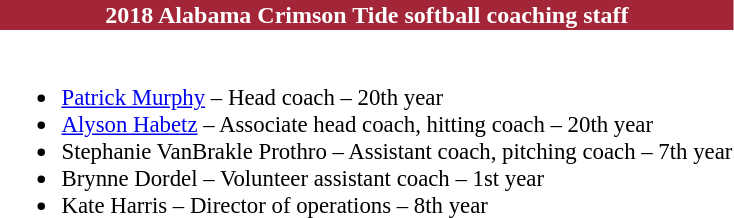<table class="toccolours" style="text-align: left;">
<tr>
<td colspan="12" style="background-color: #A32638; color: #FFFFFF; text-align:center;"><strong>2018 Alabama Crimson Tide softball coaching staff</strong></td>
</tr>
<tr>
<td style="font-size: 95%;" valign="top"><br><ul><li><a href='#'>Patrick Murphy</a> – Head coach – 20th year</li><li><a href='#'>Alyson Habetz</a> – Associate head coach, hitting coach – 20th year</li><li>Stephanie VanBrakle Prothro – Assistant coach, pitching coach – 7th year</li><li>Brynne Dordel – Volunteer assistant coach – 1st year</li><li>Kate Harris – Director of operations – 8th year</li></ul></td>
</tr>
</table>
